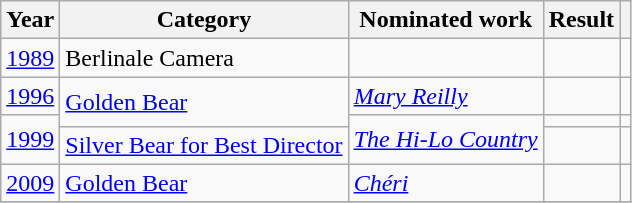<table class="wikitable">
<tr>
<th>Year</th>
<th>Category</th>
<th>Nominated work</th>
<th>Result</th>
<th></th>
</tr>
<tr>
<td><a href='#'>1989</a></td>
<td>Berlinale Camera</td>
<td></td>
<td></td>
<td></td>
</tr>
<tr>
<td><a href='#'>1996</a></td>
<td rowspan=2><a href='#'>Golden Bear</a></td>
<td><em><a href='#'>Mary Reilly</a></em></td>
<td></td>
<td></td>
</tr>
<tr>
<td rowspan=2><a href='#'>1999</a></td>
<td rowspan=2><em><a href='#'>The Hi-Lo Country</a></em></td>
<td></td>
<td></td>
</tr>
<tr>
<td><a href='#'>Silver Bear for Best Director</a></td>
<td></td>
<td></td>
</tr>
<tr>
<td><a href='#'>2009</a></td>
<td><a href='#'>Golden Bear</a></td>
<td><em><a href='#'>Chéri</a></em></td>
<td></td>
<td></td>
</tr>
<tr>
</tr>
</table>
